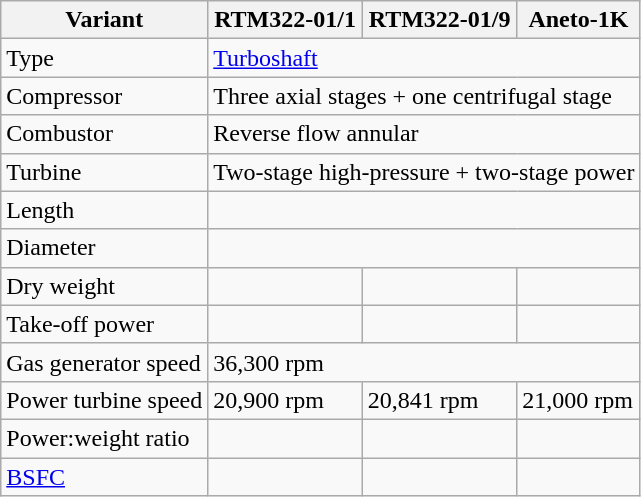<table class="wikitable">
<tr>
<th>Variant</th>
<th>RTM322-01/1</th>
<th>RTM322-01/9</th>
<th>Aneto-1K</th>
</tr>
<tr>
<td>Type</td>
<td colspan= 3><a href='#'>Turboshaft</a></td>
</tr>
<tr>
<td>Compressor</td>
<td colspan= 3>Three axial stages + one centrifugal stage</td>
</tr>
<tr>
<td>Combustor</td>
<td colspan= 3>Reverse flow annular</td>
</tr>
<tr>
<td>Turbine</td>
<td colspan= 3>Two-stage high-pressure + two-stage power</td>
</tr>
<tr>
<td>Length</td>
<td colspan= 3></td>
</tr>
<tr>
<td>Diameter</td>
<td colspan= 3></td>
</tr>
<tr>
<td>Dry weight</td>
<td></td>
<td></td>
<td></td>
</tr>
<tr>
<td>Take-off power</td>
<td></td>
<td></td>
<td></td>
</tr>
<tr>
<td>Gas generator speed</td>
<td colspan=3>36,300 rpm</td>
</tr>
<tr>
<td>Power turbine speed</td>
<td>20,900 rpm</td>
<td>20,841 rpm</td>
<td>21,000 rpm</td>
</tr>
<tr>
<td>Power:weight ratio</td>
<td></td>
<td></td>
<td></td>
</tr>
<tr>
<td><a href='#'>BSFC</a></td>
<td></td>
<td></td>
<td></td>
</tr>
</table>
